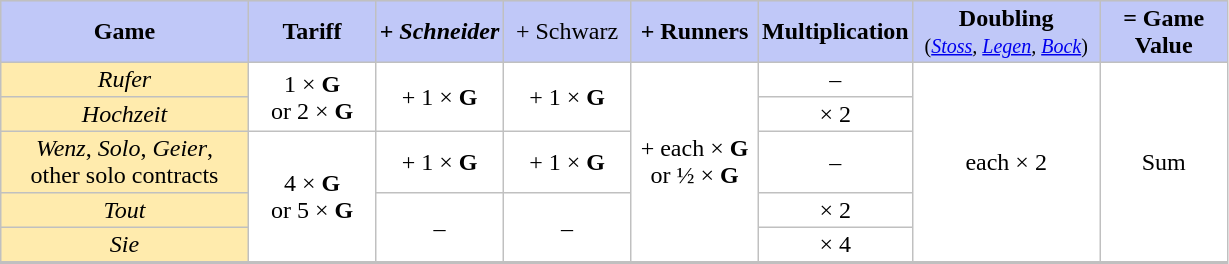<table cellpadding="2" style="float: left; background: #C0C0C0; margin-right: 1em; border-spacing: 1px;">
<tr align="center">
<td style="background: #c0c8f8;" ! width="160"><strong>Game</strong></td>
<td style="background: #c0c8f8;" ! width="80"><strong>Tariff</strong></td>
<td style="background: #c0c8f8;" ! width="80"><strong>+ <em>Schneider<strong><em></td>
<td style="background: #c0c8f8;" ! width="80"></strong>+ </em>Schwarz</em></strong></td>
<td style="background: #c0c8f8;" ! width="80"><strong>+ Runners</strong></td>
<td style="background: #c0c8f8;" ! width="80"><strong>Multiplication</strong></td>
<td style="background: #c0c8f8;" ! width="120"><strong>Doubling</strong><br><small>(<em><a href='#'>Stoss</a>, <a href='#'>Legen</a>, <a href='#'>Bock</a></em>)</small></td>
<td style="background: #c0c8f8;" ! width="80"><strong>= Game Value</strong></td>
</tr>
<tr align="center">
<td style="background: #ffebad;"><em>Rufer</em></td>
<td rowspan="2" style="background: #ffffff;">1 × <strong>G</strong><br>or 2 × <strong>G</strong></td>
<td rowspan="2" style="background: #ffffff;">+ 1 × <strong>G</strong></td>
<td rowspan="2" style="background: #ffffff;">+ 1 × <strong>G</strong></td>
<td rowspan="5" style="background: #ffffff;">+ each × <strong>G</strong><br>or ½ × <strong>G</strong></td>
<td style="background: #ffffff;">–</td>
<td rowspan="5" style="background: #ffffff;">each × 2</td>
<td rowspan="5" style="background: #ffffff;">Sum</td>
</tr>
<tr align="center">
<td style="background: #ffebad;"><em>Hochzeit</em></td>
<td style="background: #ffffff;">× 2</td>
</tr>
<tr align="center">
<td style="background: #ffebad;"><em>Wenz</em>, <em>Solo</em>, <em>Geier</em>,<br>other solo contracts</td>
<td rowspan="3" style="background: #ffffff;">4 × <strong>G</strong><br>or 5 × <strong>G</strong></td>
<td style="background: #ffffff;">+ 1 × <strong>G</strong></td>
<td style="background: #ffffff;">+ 1 × <strong>G</strong></td>
<td style="background: #ffffff;">–</td>
</tr>
<tr align="center">
<td style="background: #ffebad;"><em>Tout</em></td>
<td rowspan="2" style="background: #ffffff;">–</td>
<td rowspan="2" style="background: #ffffff;">–</td>
<td style="background: #ffffff;">× 2</td>
</tr>
<tr align="center">
<td style="background: #ffebad;"><em>Sie</em></td>
<td style="background: #ffffff;">× 4</td>
</tr>
<tr align="center">
</tr>
</table>
